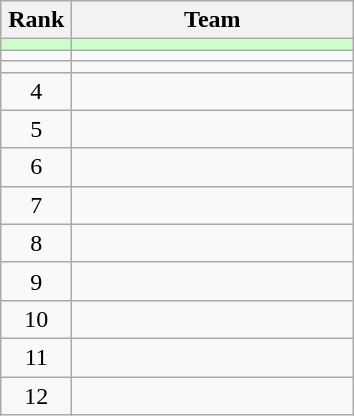<table class="wikitable" style="text-align:center;">
<tr>
<th width=40>Rank</th>
<th width=180>Team</th>
</tr>
<tr bgcolor=#ccffcc>
<td></td>
<td style="text-align:left;"></td>
</tr>
<tr>
<td></td>
<td style="text-align:left;"></td>
</tr>
<tr>
<td></td>
<td style="text-align:left;"></td>
</tr>
<tr>
<td>4</td>
<td style="text-align:left;"></td>
</tr>
<tr>
<td>5</td>
<td style="text-align:left;"></td>
</tr>
<tr>
<td>6</td>
<td style="text-align:left;"></td>
</tr>
<tr>
<td>7</td>
<td style="text-align:left;"></td>
</tr>
<tr>
<td>8</td>
<td style="text-align:left;"></td>
</tr>
<tr>
<td>9</td>
<td style="text-align:left;"></td>
</tr>
<tr>
<td>10</td>
<td style="text-align:left;"></td>
</tr>
<tr>
<td>11</td>
<td style="text-align:left;"></td>
</tr>
<tr>
<td>12</td>
<td style="text-align:left;"></td>
</tr>
</table>
